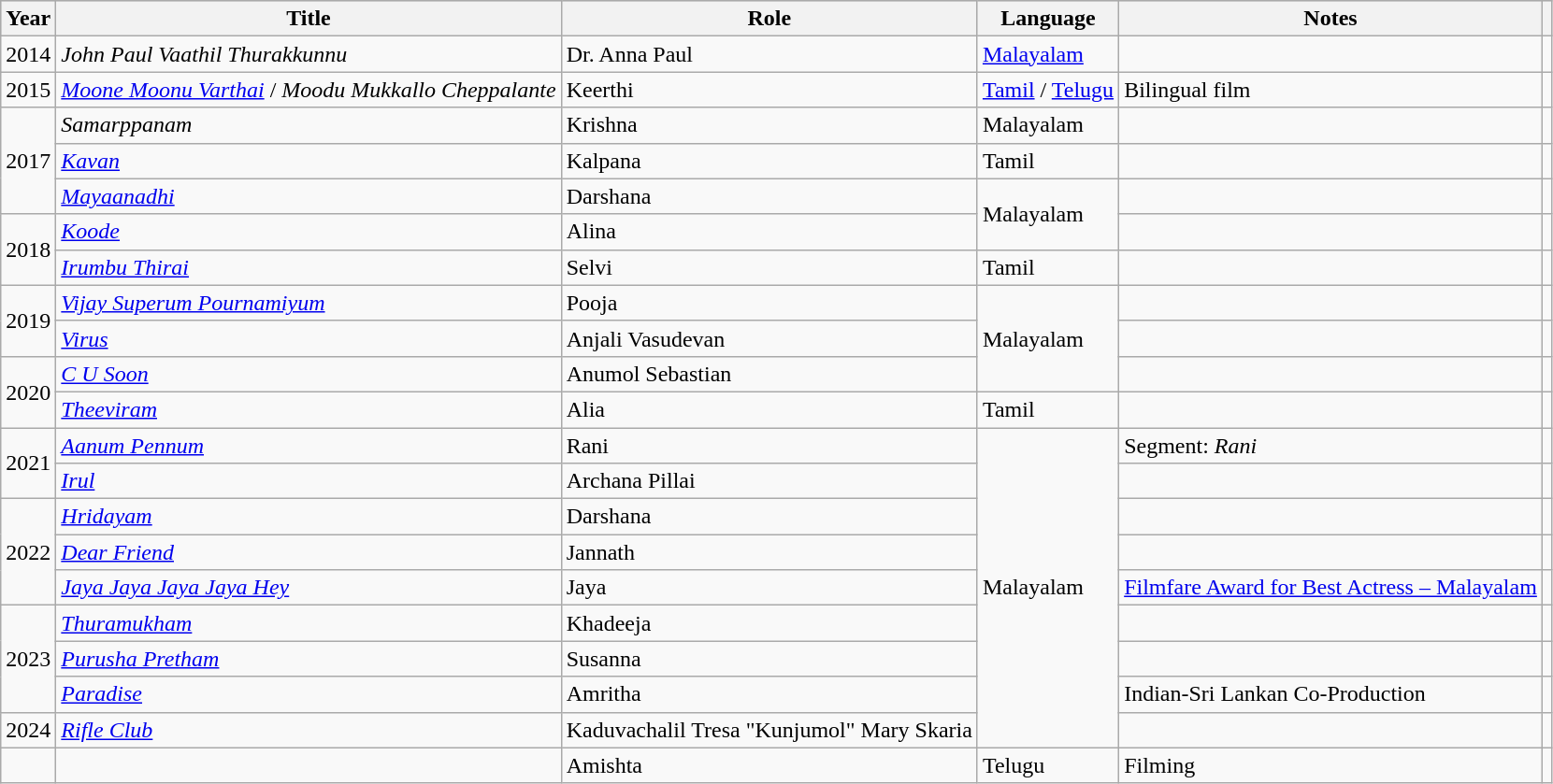<table class="wikitable sortable">
<tr style="background:#ccc; text-align:center;">
<th>Year</th>
<th>Title</th>
<th>Role</th>
<th>Language</th>
<th>Notes</th>
<th scope="col" class="unsortable"></th>
</tr>
<tr>
<td>2014</td>
<td><em>John Paul Vaathil Thurakkunnu</em></td>
<td>Dr. Anna Paul</td>
<td><a href='#'>Malayalam</a></td>
<td></td>
<td></td>
</tr>
<tr>
<td rowspan="1">2015</td>
<td><em><a href='#'>Moone Moonu Varthai</a></em> /  <em>Moodu Mukkallo Cheppalante</em></td>
<td rowspan="1">Keerthi</td>
<td><a href='#'>Tamil</a> /  <a href='#'>Telugu</a></td>
<td>Bilingual film</td>
<td></td>
</tr>
<tr>
<td rowspan="3">2017</td>
<td><em>Samarppanam</em></td>
<td>Krishna</td>
<td>Malayalam</td>
<td></td>
<td></td>
</tr>
<tr>
<td><em><a href='#'>Kavan</a></em></td>
<td>Kalpana</td>
<td>Tamil</td>
<td></td>
<td></td>
</tr>
<tr>
<td><em><a href='#'>Mayaanadhi</a></em></td>
<td>Darshana</td>
<td rowspan="2">Malayalam</td>
<td></td>
<td></td>
</tr>
<tr>
<td rowspan=2>2018</td>
<td><em><a href='#'>Koode</a></em></td>
<td>Alina</td>
<td></td>
<td></td>
</tr>
<tr>
<td><em><a href='#'>Irumbu Thirai</a></em></td>
<td>Selvi</td>
<td>Tamil</td>
<td></td>
<td></td>
</tr>
<tr>
<td rowspan=2>2019</td>
<td><em><a href='#'>Vijay Superum Pournamiyum</a></em></td>
<td>Pooja</td>
<td rowspan="3">Malayalam</td>
<td></td>
<td></td>
</tr>
<tr>
<td><em><a href='#'>Virus</a></em></td>
<td>Anjali Vasudevan</td>
<td></td>
<td></td>
</tr>
<tr>
<td rowspan=2>2020</td>
<td><em><a href='#'>C U Soon</a></em></td>
<td>Anumol Sebastian</td>
<td></td>
<td></td>
</tr>
<tr>
<td><em><a href='#'>Theeviram</a></em></td>
<td>Alia</td>
<td>Tamil</td>
<td></td>
<td></td>
</tr>
<tr>
<td rowspan="2">2021</td>
<td><em><a href='#'>Aanum Pennum</a></em></td>
<td>Rani</td>
<td rowspan ="9">Malayalam</td>
<td>Segment: <em>Rani</em></td>
<td></td>
</tr>
<tr>
<td><em><a href='#'>Irul</a></em></td>
<td>Archana Pillai</td>
<td></td>
<td></td>
</tr>
<tr>
<td rowspan=3>2022</td>
<td><em><a href='#'>Hridayam</a></em></td>
<td>Darshana</td>
<td></td>
<td></td>
</tr>
<tr>
<td><em><a href='#'>Dear Friend</a></em></td>
<td>Jannath</td>
<td></td>
<td></td>
</tr>
<tr>
<td><em><a href='#'>Jaya Jaya Jaya Jaya Hey</a></em></td>
<td>Jaya</td>
<td><a href='#'>Filmfare Award for Best Actress – Malayalam</a></td>
<td></td>
</tr>
<tr>
<td rowspan=3>2023</td>
<td><em><a href='#'>Thuramukham</a></em></td>
<td>Khadeeja</td>
<td></td>
<td></td>
</tr>
<tr>
<td><em><a href='#'>Purusha Pretham</a></em></td>
<td>Susanna</td>
<td></td>
<td></td>
</tr>
<tr>
<td><em><a href='#'>Paradise</a></em></td>
<td>Amritha</td>
<td>Indian-Sri Lankan Co-Production</td>
<td></td>
</tr>
<tr>
<td>2024</td>
<td><em><a href='#'>Rifle Club</a></em></td>
<td>Kaduvachalil Tresa "Kunjumol" Mary Skaria</td>
<td></td>
<td></td>
</tr>
<tr>
<td></td>
<td></td>
<td>Amishta</td>
<td>Telugu</td>
<td>Filming</td>
<td></td>
</tr>
</table>
